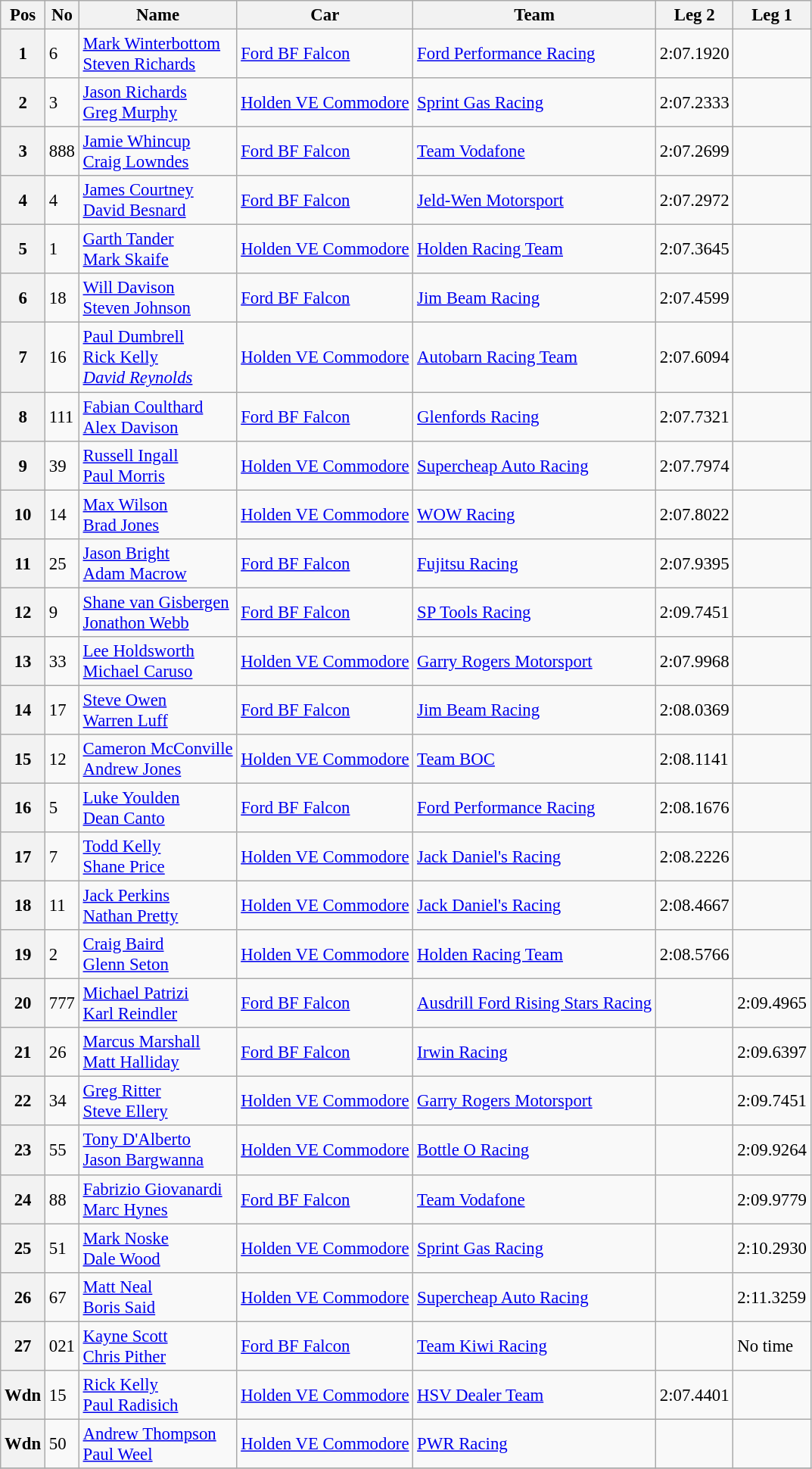<table class="wikitable" style="font-size: 95%;">
<tr>
<th>Pos</th>
<th>No</th>
<th>Name</th>
<th>Car</th>
<th>Team</th>
<th>Leg 2</th>
<th>Leg 1</th>
</tr>
<tr>
<th>1</th>
<td>6</td>
<td> <a href='#'>Mark Winterbottom</a><br> <a href='#'>Steven Richards</a></td>
<td><a href='#'>Ford BF Falcon</a></td>
<td><a href='#'>Ford Performance Racing</a></td>
<td>2:07.1920</td>
<td></td>
</tr>
<tr>
<th>2</th>
<td>3</td>
<td> <a href='#'>Jason Richards</a><br> <a href='#'>Greg Murphy</a></td>
<td><a href='#'>Holden VE Commodore</a></td>
<td><a href='#'>Sprint Gas Racing</a></td>
<td>2:07.2333</td>
<td></td>
</tr>
<tr>
<th>3</th>
<td>888</td>
<td> <a href='#'>Jamie Whincup</a><br> <a href='#'>Craig Lowndes</a></td>
<td><a href='#'>Ford BF Falcon</a></td>
<td><a href='#'>Team Vodafone</a></td>
<td>2:07.2699</td>
<td></td>
</tr>
<tr>
<th>4</th>
<td>4</td>
<td> <a href='#'>James Courtney</a><br> <a href='#'>David Besnard</a></td>
<td><a href='#'>Ford BF Falcon</a></td>
<td><a href='#'>Jeld-Wen Motorsport</a></td>
<td>2:07.2972</td>
<td></td>
</tr>
<tr>
<th>5</th>
<td>1</td>
<td> <a href='#'>Garth Tander</a><br> <a href='#'>Mark Skaife</a></td>
<td><a href='#'>Holden VE Commodore</a></td>
<td><a href='#'>Holden Racing Team</a></td>
<td>2:07.3645</td>
<td></td>
</tr>
<tr>
<th>6</th>
<td>18</td>
<td> <a href='#'>Will Davison</a><br> <a href='#'>Steven Johnson</a></td>
<td><a href='#'>Ford BF Falcon</a></td>
<td><a href='#'>Jim Beam Racing</a></td>
<td>2:07.4599</td>
<td></td>
</tr>
<tr>
<th>7</th>
<td>16</td>
<td> <a href='#'>Paul Dumbrell</a><br> <a href='#'>Rick Kelly</a><br><em> <a href='#'>David Reynolds</a></em></td>
<td><a href='#'>Holden VE Commodore</a></td>
<td><a href='#'>Autobarn Racing Team</a></td>
<td>2:07.6094</td>
<td></td>
</tr>
<tr>
<th>8</th>
<td>111</td>
<td> <a href='#'>Fabian Coulthard</a><br> <a href='#'>Alex Davison</a></td>
<td><a href='#'>Ford BF Falcon</a></td>
<td><a href='#'>Glenfords Racing</a></td>
<td>2:07.7321</td>
<td></td>
</tr>
<tr>
<th>9</th>
<td>39</td>
<td> <a href='#'>Russell Ingall</a><br> <a href='#'>Paul Morris</a></td>
<td><a href='#'>Holden VE Commodore</a></td>
<td><a href='#'>Supercheap Auto Racing</a></td>
<td>2:07.7974</td>
<td></td>
</tr>
<tr>
<th>10</th>
<td>14</td>
<td> <a href='#'>Max Wilson</a><br> <a href='#'>Brad Jones</a></td>
<td><a href='#'>Holden VE Commodore</a></td>
<td><a href='#'>WOW Racing</a></td>
<td>2:07.8022</td>
<td></td>
</tr>
<tr>
<th>11</th>
<td>25</td>
<td> <a href='#'>Jason Bright</a><br> <a href='#'>Adam Macrow</a></td>
<td><a href='#'>Ford BF Falcon</a></td>
<td><a href='#'>Fujitsu Racing</a></td>
<td>2:07.9395</td>
<td></td>
</tr>
<tr>
<th>12</th>
<td>9</td>
<td> <a href='#'>Shane van Gisbergen</a><br> <a href='#'>Jonathon Webb</a></td>
<td><a href='#'>Ford BF Falcon</a></td>
<td><a href='#'>SP Tools Racing</a></td>
<td>2:09.7451</td>
<td></td>
</tr>
<tr>
<th>13</th>
<td>33</td>
<td> <a href='#'>Lee Holdsworth</a><br> <a href='#'>Michael Caruso</a></td>
<td><a href='#'>Holden VE Commodore</a></td>
<td><a href='#'>Garry Rogers Motorsport</a></td>
<td>2:07.9968</td>
<td></td>
</tr>
<tr>
<th>14</th>
<td>17</td>
<td> <a href='#'>Steve Owen</a><br> <a href='#'>Warren Luff</a></td>
<td><a href='#'>Ford BF Falcon</a></td>
<td><a href='#'>Jim Beam Racing</a></td>
<td>2:08.0369</td>
<td></td>
</tr>
<tr>
<th>15</th>
<td>12</td>
<td> <a href='#'>Cameron McConville</a><br> <a href='#'>Andrew Jones</a></td>
<td><a href='#'>Holden VE Commodore</a></td>
<td><a href='#'>Team BOC</a></td>
<td>2:08.1141</td>
<td></td>
</tr>
<tr>
<th>16</th>
<td>5</td>
<td> <a href='#'>Luke Youlden</a><br> <a href='#'>Dean Canto</a></td>
<td><a href='#'>Ford BF Falcon</a></td>
<td><a href='#'>Ford Performance Racing</a></td>
<td>2:08.1676</td>
<td></td>
</tr>
<tr>
<th>17</th>
<td>7</td>
<td> <a href='#'>Todd Kelly</a><br> <a href='#'>Shane Price</a></td>
<td><a href='#'>Holden VE Commodore</a></td>
<td><a href='#'>Jack Daniel's Racing</a></td>
<td>2:08.2226</td>
<td></td>
</tr>
<tr>
<th>18</th>
<td>11</td>
<td> <a href='#'>Jack Perkins</a><br> <a href='#'>Nathan Pretty</a></td>
<td><a href='#'>Holden VE Commodore</a></td>
<td><a href='#'>Jack Daniel's Racing</a></td>
<td>2:08.4667</td>
<td></td>
</tr>
<tr>
<th>19</th>
<td>2</td>
<td> <a href='#'>Craig Baird</a><br> <a href='#'>Glenn Seton</a></td>
<td><a href='#'>Holden VE Commodore</a></td>
<td><a href='#'>Holden Racing Team</a></td>
<td>2:08.5766</td>
<td></td>
</tr>
<tr>
<th>20</th>
<td>777</td>
<td> <a href='#'>Michael Patrizi</a><br> <a href='#'>Karl Reindler</a></td>
<td><a href='#'>Ford BF Falcon</a></td>
<td><a href='#'>Ausdrill Ford Rising Stars Racing</a></td>
<td></td>
<td>2:09.4965</td>
</tr>
<tr>
<th>21</th>
<td>26</td>
<td> <a href='#'>Marcus Marshall</a><br> <a href='#'>Matt Halliday</a></td>
<td><a href='#'>Ford BF Falcon</a></td>
<td><a href='#'>Irwin Racing</a></td>
<td></td>
<td>2:09.6397</td>
</tr>
<tr>
<th>22</th>
<td>34</td>
<td> <a href='#'>Greg Ritter</a><br> <a href='#'>Steve Ellery</a></td>
<td><a href='#'>Holden VE Commodore</a></td>
<td><a href='#'>Garry Rogers Motorsport</a></td>
<td></td>
<td>2:09.7451</td>
</tr>
<tr>
<th>23</th>
<td>55</td>
<td> <a href='#'>Tony D'Alberto</a><br> <a href='#'>Jason Bargwanna</a></td>
<td><a href='#'>Holden VE Commodore</a></td>
<td><a href='#'>Bottle O Racing</a></td>
<td></td>
<td>2:09.9264</td>
</tr>
<tr>
<th>24</th>
<td>88</td>
<td> <a href='#'>Fabrizio Giovanardi</a><br> <a href='#'>Marc Hynes</a></td>
<td><a href='#'>Ford BF Falcon</a></td>
<td><a href='#'>Team Vodafone</a></td>
<td></td>
<td>2:09.9779</td>
</tr>
<tr>
<th>25</th>
<td>51</td>
<td> <a href='#'>Mark Noske</a><br> <a href='#'>Dale Wood</a></td>
<td><a href='#'>Holden VE Commodore</a></td>
<td><a href='#'>Sprint Gas Racing</a></td>
<td></td>
<td>2:10.2930</td>
</tr>
<tr>
<th>26</th>
<td>67</td>
<td> <a href='#'>Matt Neal</a><br> <a href='#'>Boris Said</a></td>
<td><a href='#'>Holden VE Commodore</a></td>
<td><a href='#'>Supercheap Auto Racing</a></td>
<td></td>
<td>2:11.3259</td>
</tr>
<tr>
<th>27</th>
<td>021</td>
<td> <a href='#'>Kayne Scott</a><br> <a href='#'>Chris Pither</a></td>
<td><a href='#'>Ford BF Falcon</a></td>
<td><a href='#'>Team Kiwi Racing</a></td>
<td></td>
<td>No time</td>
</tr>
<tr>
<th>Wdn</th>
<td>15</td>
<td> <a href='#'>Rick Kelly</a><br> <a href='#'>Paul Radisich</a></td>
<td><a href='#'>Holden VE Commodore</a></td>
<td><a href='#'>HSV Dealer Team</a></td>
<td>2:07.4401</td>
<td></td>
</tr>
<tr>
<th>Wdn</th>
<td>50</td>
<td> <a href='#'>Andrew Thompson</a><br> <a href='#'>Paul Weel</a></td>
<td><a href='#'>Holden VE Commodore</a></td>
<td><a href='#'>PWR Racing</a></td>
<td></td>
<td></td>
</tr>
<tr>
</tr>
</table>
